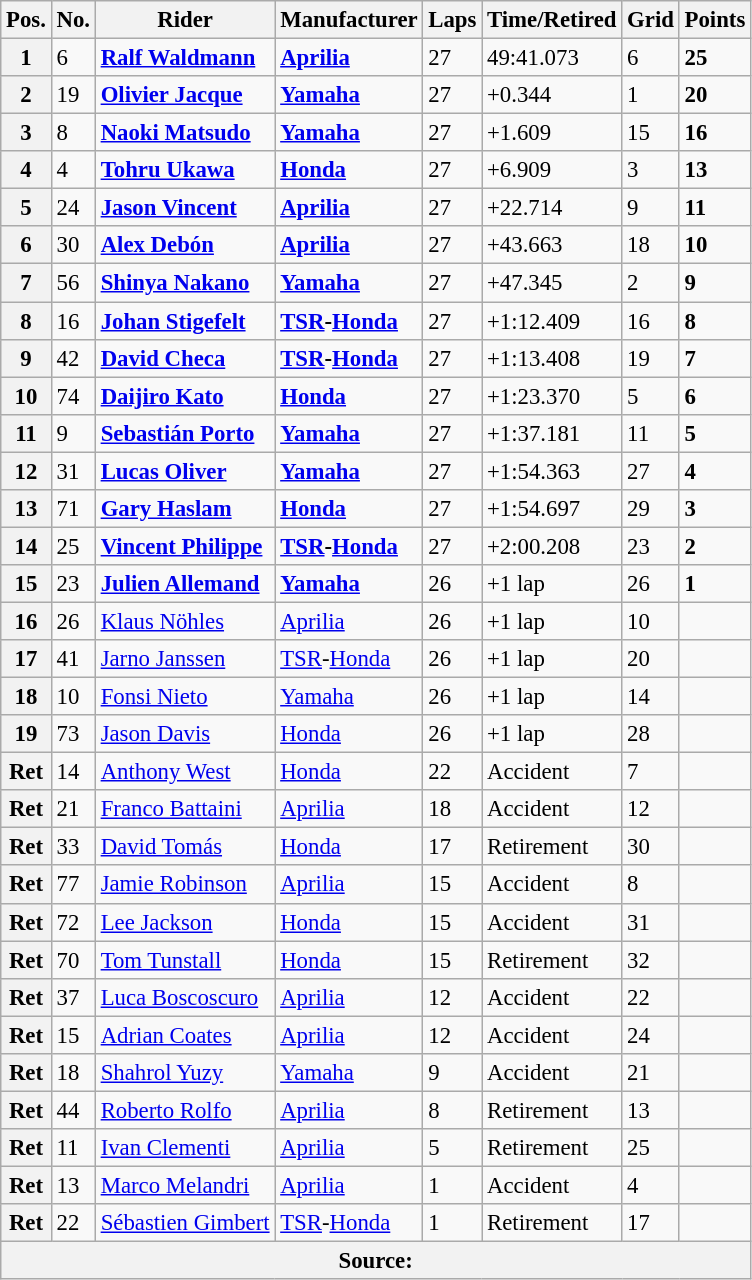<table class="wikitable" style="font-size: 95%;">
<tr>
<th>Pos.</th>
<th>No.</th>
<th>Rider</th>
<th>Manufacturer</th>
<th>Laps</th>
<th>Time/Retired</th>
<th>Grid</th>
<th>Points</th>
</tr>
<tr>
<th>1</th>
<td>6</td>
<td> <strong><a href='#'>Ralf Waldmann</a></strong></td>
<td><strong><a href='#'>Aprilia</a></strong></td>
<td>27</td>
<td>49:41.073</td>
<td>6</td>
<td><strong>25</strong></td>
</tr>
<tr>
<th>2</th>
<td>19</td>
<td> <strong><a href='#'>Olivier Jacque</a></strong></td>
<td><strong><a href='#'>Yamaha</a></strong></td>
<td>27</td>
<td>+0.344</td>
<td>1</td>
<td><strong>20</strong></td>
</tr>
<tr>
<th>3</th>
<td>8</td>
<td> <strong><a href='#'>Naoki Matsudo</a></strong></td>
<td><strong><a href='#'>Yamaha</a></strong></td>
<td>27</td>
<td>+1.609</td>
<td>15</td>
<td><strong>16</strong></td>
</tr>
<tr>
<th>4</th>
<td>4</td>
<td> <strong><a href='#'>Tohru Ukawa</a></strong></td>
<td><strong><a href='#'>Honda</a></strong></td>
<td>27</td>
<td>+6.909</td>
<td>3</td>
<td><strong>13</strong></td>
</tr>
<tr>
<th>5</th>
<td>24</td>
<td> <strong><a href='#'>Jason Vincent</a></strong></td>
<td><strong><a href='#'>Aprilia</a></strong></td>
<td>27</td>
<td>+22.714</td>
<td>9</td>
<td><strong>11</strong></td>
</tr>
<tr>
<th>6</th>
<td>30</td>
<td> <strong><a href='#'>Alex Debón</a></strong></td>
<td><strong><a href='#'>Aprilia</a></strong></td>
<td>27</td>
<td>+43.663</td>
<td>18</td>
<td><strong>10</strong></td>
</tr>
<tr>
<th>7</th>
<td>56</td>
<td> <strong><a href='#'>Shinya Nakano</a></strong></td>
<td><strong><a href='#'>Yamaha</a></strong></td>
<td>27</td>
<td>+47.345</td>
<td>2</td>
<td><strong>9</strong></td>
</tr>
<tr>
<th>8</th>
<td>16</td>
<td> <strong><a href='#'>Johan Stigefelt</a></strong></td>
<td><strong><a href='#'>TSR</a>-<a href='#'>Honda</a></strong></td>
<td>27</td>
<td>+1:12.409</td>
<td>16</td>
<td><strong>8</strong></td>
</tr>
<tr>
<th>9</th>
<td>42</td>
<td> <strong><a href='#'>David Checa</a></strong></td>
<td><strong><a href='#'>TSR</a>-<a href='#'>Honda</a></strong></td>
<td>27</td>
<td>+1:13.408</td>
<td>19</td>
<td><strong>7</strong></td>
</tr>
<tr>
<th>10</th>
<td>74</td>
<td> <strong><a href='#'>Daijiro Kato</a></strong></td>
<td><strong><a href='#'>Honda</a></strong></td>
<td>27</td>
<td>+1:23.370</td>
<td>5</td>
<td><strong>6</strong></td>
</tr>
<tr>
<th>11</th>
<td>9</td>
<td> <strong><a href='#'>Sebastián Porto</a></strong></td>
<td><strong><a href='#'>Yamaha</a></strong></td>
<td>27</td>
<td>+1:37.181</td>
<td>11</td>
<td><strong>5</strong></td>
</tr>
<tr>
<th>12</th>
<td>31</td>
<td> <strong><a href='#'>Lucas Oliver</a></strong></td>
<td><strong><a href='#'>Yamaha</a></strong></td>
<td>27</td>
<td>+1:54.363</td>
<td>27</td>
<td><strong>4</strong></td>
</tr>
<tr>
<th>13</th>
<td>71</td>
<td> <strong><a href='#'>Gary Haslam</a></strong></td>
<td><strong><a href='#'>Honda</a></strong></td>
<td>27</td>
<td>+1:54.697</td>
<td>29</td>
<td><strong>3</strong></td>
</tr>
<tr>
<th>14</th>
<td>25</td>
<td> <strong><a href='#'>Vincent Philippe</a></strong></td>
<td><strong><a href='#'>TSR</a>-<a href='#'>Honda</a></strong></td>
<td>27</td>
<td>+2:00.208</td>
<td>23</td>
<td><strong>2</strong></td>
</tr>
<tr>
<th>15</th>
<td>23</td>
<td> <strong><a href='#'>Julien Allemand</a></strong></td>
<td><strong><a href='#'>Yamaha</a></strong></td>
<td>26</td>
<td>+1 lap</td>
<td>26</td>
<td><strong>1</strong></td>
</tr>
<tr>
<th>16</th>
<td>26</td>
<td> <a href='#'>Klaus Nöhles</a></td>
<td><a href='#'>Aprilia</a></td>
<td>26</td>
<td>+1 lap</td>
<td>10</td>
<td></td>
</tr>
<tr>
<th>17</th>
<td>41</td>
<td> <a href='#'>Jarno Janssen</a></td>
<td><a href='#'>TSR</a>-<a href='#'>Honda</a></td>
<td>26</td>
<td>+1 lap</td>
<td>20</td>
<td></td>
</tr>
<tr>
<th>18</th>
<td>10</td>
<td> <a href='#'>Fonsi Nieto</a></td>
<td><a href='#'>Yamaha</a></td>
<td>26</td>
<td>+1 lap</td>
<td>14</td>
<td></td>
</tr>
<tr>
<th>19</th>
<td>73</td>
<td> <a href='#'>Jason Davis</a></td>
<td><a href='#'>Honda</a></td>
<td>26</td>
<td>+1 lap</td>
<td>28</td>
<td></td>
</tr>
<tr>
<th>Ret</th>
<td>14</td>
<td> <a href='#'>Anthony West</a></td>
<td><a href='#'>Honda</a></td>
<td>22</td>
<td>Accident</td>
<td>7</td>
<td></td>
</tr>
<tr>
<th>Ret</th>
<td>21</td>
<td> <a href='#'>Franco Battaini</a></td>
<td><a href='#'>Aprilia</a></td>
<td>18</td>
<td>Accident</td>
<td>12</td>
<td></td>
</tr>
<tr>
<th>Ret</th>
<td>33</td>
<td> <a href='#'>David Tomás</a></td>
<td><a href='#'>Honda</a></td>
<td>17</td>
<td>Retirement</td>
<td>30</td>
<td></td>
</tr>
<tr>
<th>Ret</th>
<td>77</td>
<td> <a href='#'>Jamie Robinson</a></td>
<td><a href='#'>Aprilia</a></td>
<td>15</td>
<td>Accident</td>
<td>8</td>
<td></td>
</tr>
<tr>
<th>Ret</th>
<td>72</td>
<td> <a href='#'>Lee Jackson</a></td>
<td><a href='#'>Honda</a></td>
<td>15</td>
<td>Accident</td>
<td>31</td>
<td></td>
</tr>
<tr>
<th>Ret</th>
<td>70</td>
<td> <a href='#'>Tom Tunstall</a></td>
<td><a href='#'>Honda</a></td>
<td>15</td>
<td>Retirement</td>
<td>32</td>
<td></td>
</tr>
<tr>
<th>Ret</th>
<td>37</td>
<td> <a href='#'>Luca Boscoscuro</a></td>
<td><a href='#'>Aprilia</a></td>
<td>12</td>
<td>Accident</td>
<td>22</td>
<td></td>
</tr>
<tr>
<th>Ret</th>
<td>15</td>
<td> <a href='#'>Adrian Coates</a></td>
<td><a href='#'>Aprilia</a></td>
<td>12</td>
<td>Accident</td>
<td>24</td>
<td></td>
</tr>
<tr>
<th>Ret</th>
<td>18</td>
<td> <a href='#'>Shahrol Yuzy</a></td>
<td><a href='#'>Yamaha</a></td>
<td>9</td>
<td>Accident</td>
<td>21</td>
<td></td>
</tr>
<tr>
<th>Ret</th>
<td>44</td>
<td> <a href='#'>Roberto Rolfo</a></td>
<td><a href='#'>Aprilia</a></td>
<td>8</td>
<td>Retirement</td>
<td>13</td>
<td></td>
</tr>
<tr>
<th>Ret</th>
<td>11</td>
<td> <a href='#'>Ivan Clementi</a></td>
<td><a href='#'>Aprilia</a></td>
<td>5</td>
<td>Retirement</td>
<td>25</td>
<td></td>
</tr>
<tr>
<th>Ret</th>
<td>13</td>
<td> <a href='#'>Marco Melandri</a></td>
<td><a href='#'>Aprilia</a></td>
<td>1</td>
<td>Accident</td>
<td>4</td>
<td></td>
</tr>
<tr>
<th>Ret</th>
<td>22</td>
<td> <a href='#'>Sébastien Gimbert</a></td>
<td><a href='#'>TSR</a>-<a href='#'>Honda</a></td>
<td>1</td>
<td>Retirement</td>
<td>17</td>
<td></td>
</tr>
<tr>
<th colspan=8>Source:</th>
</tr>
</table>
